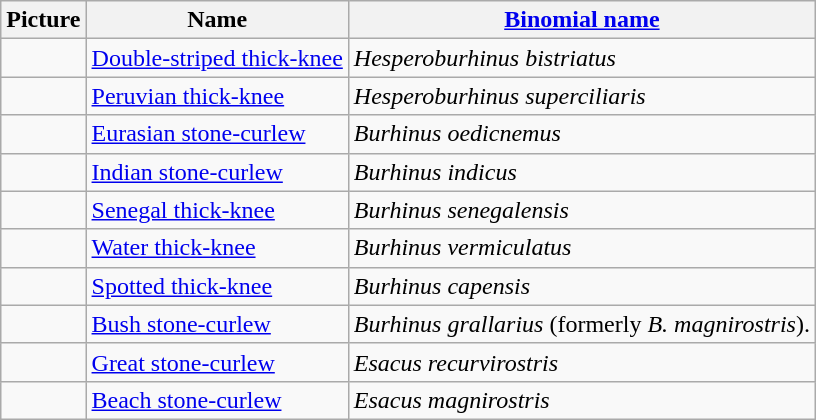<table class="wikitable">
<tr>
<th>Picture</th>
<th>Name</th>
<th><a href='#'>Binomial name</a></th>
</tr>
<tr>
<td></td>
<td><a href='#'>Double-striped thick-knee</a></td>
<td><em>Hesperoburhinus bistriatus</em></td>
</tr>
<tr>
<td></td>
<td><a href='#'>Peruvian thick-knee</a></td>
<td><em>Hesperoburhinus superciliaris</em></td>
</tr>
<tr>
<td></td>
<td><a href='#'>Eurasian stone-curlew</a></td>
<td><em>Burhinus oedicnemus</em></td>
</tr>
<tr>
<td></td>
<td><a href='#'>Indian stone-curlew</a></td>
<td><em>Burhinus indicus</em></td>
</tr>
<tr>
<td></td>
<td><a href='#'>Senegal thick-knee</a></td>
<td><em>Burhinus senegalensis</em></td>
</tr>
<tr>
<td></td>
<td><a href='#'>Water thick-knee</a></td>
<td><em>Burhinus vermiculatus</em></td>
</tr>
<tr>
<td></td>
<td><a href='#'>Spotted thick-knee</a></td>
<td><em>Burhinus capensis</em></td>
</tr>
<tr>
<td></td>
<td><a href='#'>Bush stone-curlew</a></td>
<td><em>Burhinus grallarius</em> (formerly <em>B. magnirostris</em>).</td>
</tr>
<tr>
<td></td>
<td><a href='#'>Great stone-curlew</a></td>
<td><em>Esacus recurvirostris</em></td>
</tr>
<tr>
<td></td>
<td><a href='#'>Beach stone-curlew</a></td>
<td><em>Esacus magnirostris</em></td>
</tr>
</table>
